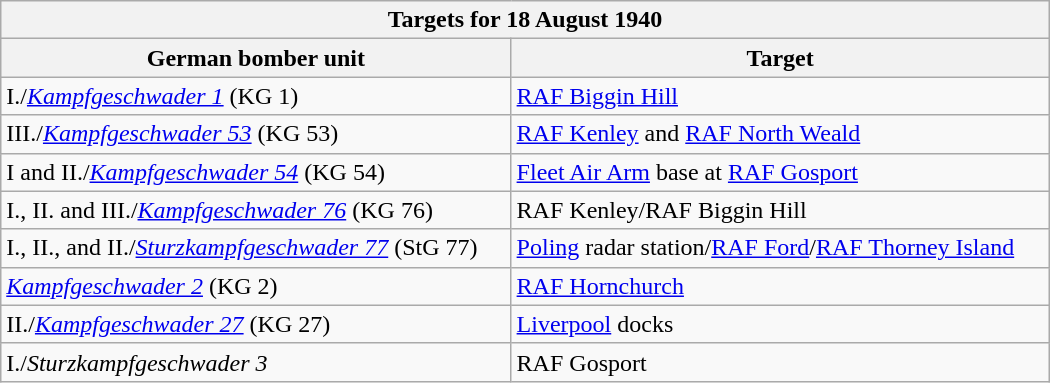<table class="wikitable"  style="width:700px; margin-centre:5pt; margin-Bottom:0; margin-centre:0; margin-Top:0;">
<tr>
<th colspan="2">Targets for 18 August 1940</th>
</tr>
<tr>
<th>German bomber unit</th>
<th>Target</th>
</tr>
<tr>
<td>I./<em><a href='#'>Kampfgeschwader 1</a></em> (KG 1)</td>
<td><a href='#'>RAF Biggin Hill</a></td>
</tr>
<tr>
<td>III./<em><a href='#'>Kampfgeschwader 53</a></em> (KG 53)</td>
<td><a href='#'>RAF Kenley</a> and <a href='#'>RAF North Weald</a></td>
</tr>
<tr>
<td>I and II./<em><a href='#'>Kampfgeschwader 54</a></em> (KG 54)</td>
<td><a href='#'>Fleet Air Arm</a> base at <a href='#'>RAF Gosport</a></td>
</tr>
<tr>
<td>I., II. and III./<em><a href='#'>Kampfgeschwader 76</a></em> (KG 76)</td>
<td>RAF Kenley/RAF Biggin Hill</td>
</tr>
<tr>
<td>I., II., and II./<em><a href='#'>Sturzkampfgeschwader 77</a></em> (StG 77)</td>
<td><a href='#'>Poling</a> radar station/<a href='#'>RAF Ford</a>/<a href='#'>RAF Thorney Island</a></td>
</tr>
<tr>
<td><em><a href='#'>Kampfgeschwader 2</a></em> (KG 2)</td>
<td><a href='#'>RAF Hornchurch</a></td>
</tr>
<tr>
<td>II./<em><a href='#'>Kampfgeschwader 27</a></em> (KG 27)</td>
<td><a href='#'>Liverpool</a> docks</td>
</tr>
<tr>
<td>I./<em>Sturzkampfgeschwader 3</em></td>
<td>RAF Gosport</td>
</tr>
</table>
